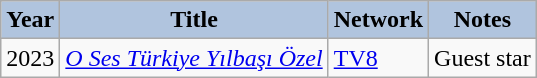<table class="wikitable">
<tr>
<th style="background:#B0C4DE;">Year</th>
<th style="background:#B0C4DE;">Title</th>
<th style="background:#B0C4DE;">Network</th>
<th style="background:#B0C4DE;">Notes</th>
</tr>
<tr>
<td>2023</td>
<td><em><a href='#'>O Ses Türkiye Yılbaşı Özel</a></em></td>
<td><a href='#'>TV8</a></td>
<td>Guest star</td>
</tr>
</table>
